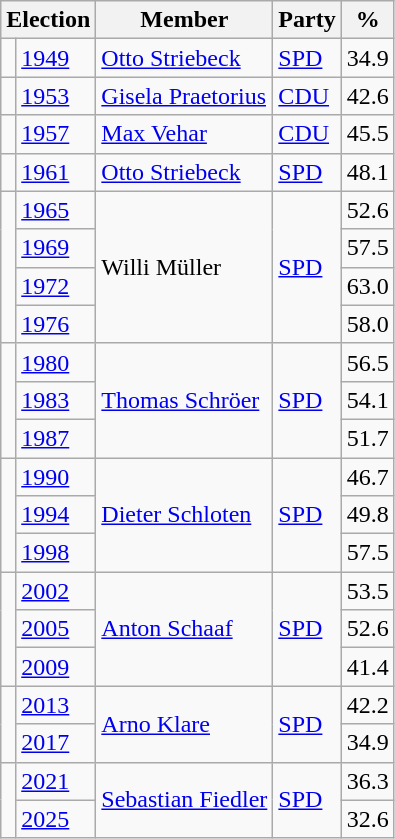<table class=wikitable>
<tr>
<th colspan=2>Election</th>
<th>Member</th>
<th>Party</th>
<th>%</th>
</tr>
<tr>
<td bgcolor=></td>
<td><a href='#'>1949</a></td>
<td><a href='#'>Otto Striebeck</a></td>
<td><a href='#'>SPD</a></td>
<td align=right>34.9</td>
</tr>
<tr>
<td bgcolor=></td>
<td><a href='#'>1953</a></td>
<td><a href='#'>Gisela Praetorius</a></td>
<td><a href='#'>CDU</a></td>
<td align=right>42.6</td>
</tr>
<tr>
<td bgcolor=></td>
<td><a href='#'>1957</a></td>
<td><a href='#'>Max Vehar</a></td>
<td><a href='#'>CDU</a></td>
<td align=right>45.5</td>
</tr>
<tr>
<td bgcolor=></td>
<td><a href='#'>1961</a></td>
<td><a href='#'>Otto Striebeck</a></td>
<td><a href='#'>SPD</a></td>
<td align=right>48.1</td>
</tr>
<tr>
<td rowspan=4 bgcolor=></td>
<td><a href='#'>1965</a></td>
<td rowspan=4>Willi Müller</td>
<td rowspan=4><a href='#'>SPD</a></td>
<td align=right>52.6</td>
</tr>
<tr>
<td><a href='#'>1969</a></td>
<td align=right>57.5</td>
</tr>
<tr>
<td><a href='#'>1972</a></td>
<td align=right>63.0</td>
</tr>
<tr>
<td><a href='#'>1976</a></td>
<td align=right>58.0</td>
</tr>
<tr>
<td rowspan=3 bgcolor=></td>
<td><a href='#'>1980</a></td>
<td rowspan=3><a href='#'>Thomas Schröer</a></td>
<td rowspan=3><a href='#'>SPD</a></td>
<td align=right>56.5</td>
</tr>
<tr>
<td><a href='#'>1983</a></td>
<td align=right>54.1</td>
</tr>
<tr>
<td><a href='#'>1987</a></td>
<td align=right>51.7</td>
</tr>
<tr>
<td rowspan=3 bgcolor=></td>
<td><a href='#'>1990</a></td>
<td rowspan=3><a href='#'>Dieter Schloten</a></td>
<td rowspan=3><a href='#'>SPD</a></td>
<td align=right>46.7</td>
</tr>
<tr>
<td><a href='#'>1994</a></td>
<td align=right>49.8</td>
</tr>
<tr>
<td><a href='#'>1998</a></td>
<td align=right>57.5</td>
</tr>
<tr>
<td rowspan=3 bgcolor=></td>
<td><a href='#'>2002</a></td>
<td rowspan=3><a href='#'>Anton Schaaf</a></td>
<td rowspan=3><a href='#'>SPD</a></td>
<td align=right>53.5</td>
</tr>
<tr>
<td><a href='#'>2005</a></td>
<td align=right>52.6</td>
</tr>
<tr>
<td><a href='#'>2009</a></td>
<td align=right>41.4</td>
</tr>
<tr>
<td rowspan=2 bgcolor=></td>
<td><a href='#'>2013</a></td>
<td rowspan=2><a href='#'>Arno Klare</a></td>
<td rowspan=2><a href='#'>SPD</a></td>
<td align=right>42.2</td>
</tr>
<tr>
<td><a href='#'>2017</a></td>
<td align=right>34.9</td>
</tr>
<tr>
<td rowspan=2 bgcolor=></td>
<td><a href='#'>2021</a></td>
<td rowspan=2><a href='#'>Sebastian Fiedler</a></td>
<td rowspan=2><a href='#'>SPD</a></td>
<td align=right>36.3</td>
</tr>
<tr>
<td><a href='#'>2025</a></td>
<td align=right>32.6</td>
</tr>
</table>
